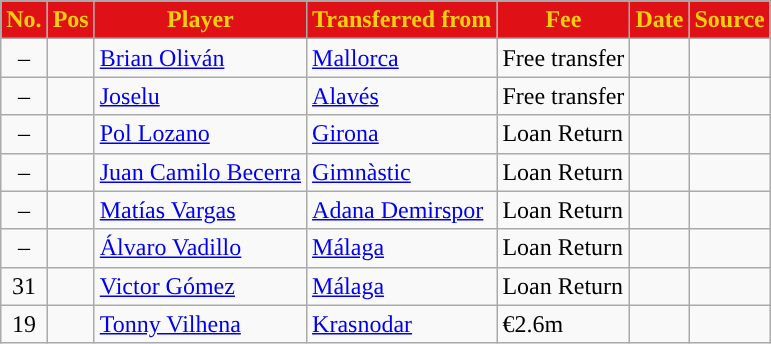<table class="wikitable plainrowheaders sortable">
<tr>
<th style="background:#DF1116; color:#F4CF0C; ">No.</th>
<th style="background:#DF1116; color:#F4CF0C; ">Pos</th>
<th style="background:#DF1116; color:#F4CF0C; ">Player</th>
<th style="background:#DF1116; color:#F4CF0C; ">Transferred from</th>
<th style="background:#DF1116; color:#F4CF0C; ">Fee</th>
<th style="background:#DF1116; color:#F4CF0C; ">Date</th>
<th style="background:#DF1116; color:#F4CF0C; ">Source</th>
</tr>
<tr>
<td align=center>–</td>
<td align=center></td>
<td> <a href='#'>Brian Oliván</a></td>
<td> <a href='#'>Mallorca</a></td>
<td>Free transfer</td>
<td></td>
<td></td>
</tr>
<tr>
<td align=center>–</td>
<td align=center></td>
<td> <a href='#'>Joselu</a></td>
<td> <a href='#'>Alavés</a></td>
<td>Free transfer</td>
<td></td>
<td></td>
</tr>
<tr>
<td align=center>–</td>
<td align=center></td>
<td> <a href='#'>Pol Lozano</a></td>
<td> <a href='#'>Girona</a></td>
<td>Loan Return</td>
<td></td>
<td></td>
</tr>
<tr>
<td align=center>–</td>
<td align=center></td>
<td> <a href='#'>Juan Camilo Becerra</a></td>
<td> <a href='#'>Gimnàstic</a></td>
<td>Loan Return</td>
<td></td>
<td></td>
</tr>
<tr>
<td align=center>–</td>
<td align=center></td>
<td> <a href='#'>Matías Vargas</a></td>
<td> <a href='#'>Adana Demirspor</a></td>
<td>Loan Return</td>
<td></td>
<td></td>
</tr>
<tr>
<td align=center>–</td>
<td align=center></td>
<td> <a href='#'>Álvaro Vadillo</a></td>
<td> <a href='#'>Málaga</a></td>
<td>Loan Return</td>
<td></td>
<td></td>
</tr>
<tr>
<td align=center>31</td>
<td align=center></td>
<td> <a href='#'>Victor Gómez</a></td>
<td> <a href='#'>Málaga</a></td>
<td>Loan Return</td>
<td></td>
<td></td>
</tr>
<tr>
<td align=center>19</td>
<td align=center></td>
<td> <a href='#'>Tonny Vilhena</a></td>
<td> <a href='#'>Krasnodar</a></td>
<td>€2.6m</td>
<td></td>
<td></td>
</tr>
</table>
